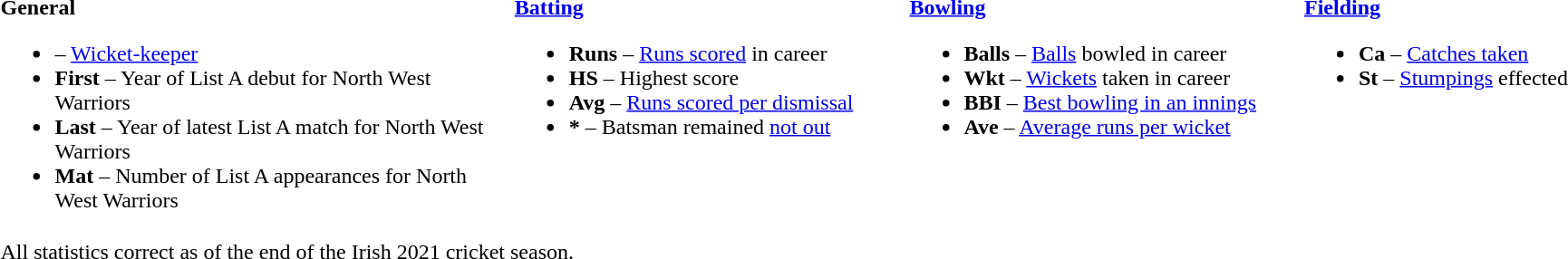<table>
<tr>
<td valign="top" style="width:30%"><br><strong>General</strong><ul><li> – <a href='#'>Wicket-keeper</a></li><li><strong>First</strong> – Year of List A debut for North West Warriors</li><li><strong>Last</strong> – Year of latest List A match for North West Warriors</li><li><strong>Mat</strong> – Number of List A appearances for North West Warriors</li></ul></td>
<td valign="top" style="width:23%"><br><strong><a href='#'>Batting</a></strong><ul><li><strong>Runs</strong> – <a href='#'>Runs scored</a> in career</li><li><strong>HS</strong> – Highest score</li><li><strong>Avg</strong> – <a href='#'>Runs scored per dismissal</a></li><li><strong>*</strong> – Batsman remained <a href='#'>not out</a></li></ul></td>
<td valign="top" style="width:23%"><br><strong><a href='#'>Bowling</a></strong><ul><li><strong>Balls</strong> – <a href='#'>Balls</a> bowled in career</li><li><strong>Wkt</strong> – <a href='#'>Wickets</a> taken in career</li><li><strong>BBI</strong> – <a href='#'>Best bowling in an innings</a></li><li><strong>Ave</strong> – <a href='#'>Average runs per wicket</a></li></ul></td>
<td valign="top" style="width:24%"><br><strong><a href='#'>Fielding</a></strong><ul><li><strong>Ca</strong> – <a href='#'>Catches taken</a></li><li><strong>St</strong> – <a href='#'>Stumpings</a> effected</li></ul></td>
</tr>
<tr>
<td colspan="4">All statistics correct as of the end of the Irish 2021 cricket season.</td>
</tr>
</table>
